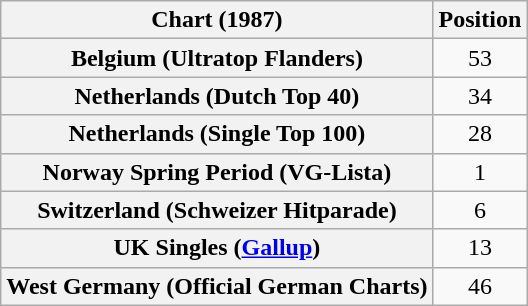<table class="wikitable sortable plainrowheaders" style="text-align:center">
<tr>
<th scope="col">Chart (1987)</th>
<th scope="col">Position</th>
</tr>
<tr>
<th scope="row">Belgium (Ultratop Flanders)</th>
<td>53</td>
</tr>
<tr>
<th scope="row">Netherlands (Dutch Top 40)</th>
<td>34</td>
</tr>
<tr>
<th scope="row">Netherlands (Single Top 100)</th>
<td>28</td>
</tr>
<tr>
<th scope="row">Norway Spring Period (VG-Lista)</th>
<td>1</td>
</tr>
<tr>
<th scope="row">Switzerland (Schweizer Hitparade)</th>
<td>6</td>
</tr>
<tr>
<th scope="row">UK Singles (<a href='#'>Gallup</a>)</th>
<td>13</td>
</tr>
<tr>
<th scope="row">West Germany (Official German Charts)</th>
<td>46</td>
</tr>
</table>
